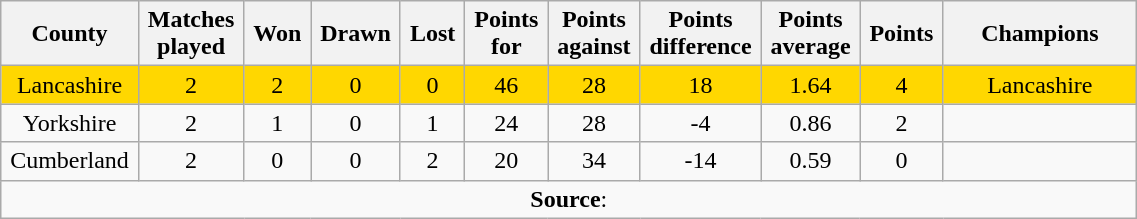<table class="wikitable plainrowheaders" style="text-align: center; width: 60%">
<tr>
<th scope="col" style="width: 5%;">County</th>
<th scope="col" style="width: 5%;">Matches played</th>
<th scope="col" style="width: 5%;">Won</th>
<th scope="col" style="width: 5%;">Drawn</th>
<th scope="col" style="width: 5%;">Lost</th>
<th scope="col" style="width: 5%;">Points for</th>
<th scope="col" style="width: 5%;">Points against</th>
<th scope="col" style="width: 5%;">Points difference</th>
<th scope="col" style="width: 5%;">Points average</th>
<th scope="col" style="width: 5%;">Points</th>
<th scope="col" style="width: 15%;">Champions</th>
</tr>
<tr style="background: gold;">
<td>Lancashire</td>
<td>2</td>
<td>2</td>
<td>0</td>
<td>0</td>
<td>46</td>
<td>28</td>
<td>18</td>
<td>1.64</td>
<td>4</td>
<td>Lancashire</td>
</tr>
<tr>
<td>Yorkshire</td>
<td>2</td>
<td>1</td>
<td>0</td>
<td>1</td>
<td>24</td>
<td>28</td>
<td>-4</td>
<td>0.86</td>
<td>2</td>
<td></td>
</tr>
<tr>
<td>Cumberland</td>
<td>2</td>
<td>0</td>
<td>0</td>
<td>2</td>
<td>20</td>
<td>34</td>
<td>-14</td>
<td>0.59</td>
<td>0</td>
<td></td>
</tr>
<tr>
<td colspan="11"><strong>Source</strong>:</td>
</tr>
</table>
